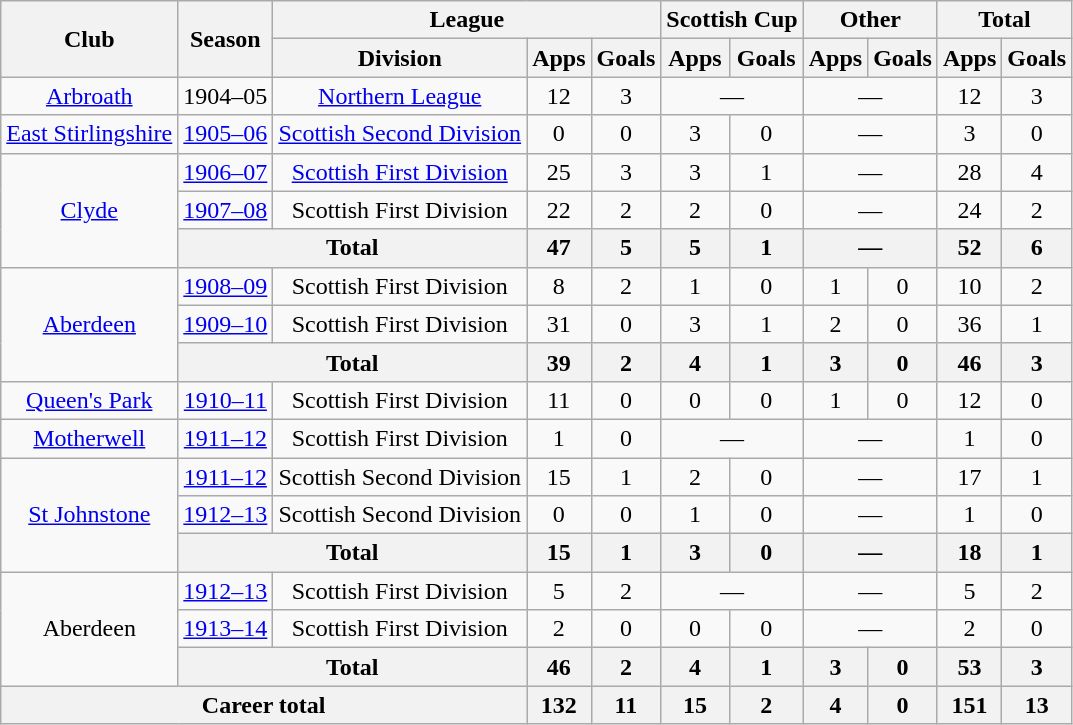<table class="wikitable" style="text-align: center;">
<tr>
<th rowspan="2">Club</th>
<th rowspan="2">Season</th>
<th colspan="3">League</th>
<th colspan="2">Scottish Cup</th>
<th colspan="2">Other</th>
<th colspan="2">Total</th>
</tr>
<tr>
<th>Division</th>
<th>Apps</th>
<th>Goals</th>
<th>Apps</th>
<th>Goals</th>
<th>Apps</th>
<th>Goals</th>
<th>Apps</th>
<th>Goals</th>
</tr>
<tr>
<td><a href='#'>Arbroath</a></td>
<td>1904–05</td>
<td><a href='#'>Northern League</a></td>
<td>12</td>
<td>3</td>
<td colspan="2">—</td>
<td colspan="2">—</td>
<td>12</td>
<td>3</td>
</tr>
<tr>
<td><a href='#'>East Stirlingshire</a></td>
<td><a href='#'>1905–06</a></td>
<td><a href='#'>Scottish Second Division</a></td>
<td>0</td>
<td>0</td>
<td>3</td>
<td>0</td>
<td colspan="2">—</td>
<td>3</td>
<td>0</td>
</tr>
<tr>
<td rowspan="3"><a href='#'>Clyde</a></td>
<td><a href='#'>1906–07</a></td>
<td><a href='#'>Scottish First Division</a></td>
<td>25</td>
<td>3</td>
<td>3</td>
<td>1</td>
<td colspan="2">—</td>
<td>28</td>
<td>4</td>
</tr>
<tr>
<td><a href='#'>1907–08</a></td>
<td>Scottish First Division</td>
<td>22</td>
<td>2</td>
<td>2</td>
<td>0</td>
<td colspan="2">—</td>
<td>24</td>
<td>2</td>
</tr>
<tr>
<th colspan="2">Total</th>
<th>47</th>
<th>5</th>
<th>5</th>
<th>1</th>
<th colspan="2">—</th>
<th>52</th>
<th>6</th>
</tr>
<tr>
<td rowspan="3"><a href='#'>Aberdeen</a></td>
<td><a href='#'>1908–09</a></td>
<td>Scottish First Division</td>
<td>8</td>
<td>2</td>
<td>1</td>
<td>0</td>
<td>1</td>
<td>0</td>
<td>10</td>
<td>2</td>
</tr>
<tr>
<td><a href='#'>1909–10</a></td>
<td>Scottish First Division</td>
<td>31</td>
<td>0</td>
<td>3</td>
<td>1</td>
<td>2</td>
<td>0</td>
<td>36</td>
<td>1</td>
</tr>
<tr>
<th colspan="2">Total</th>
<th>39</th>
<th>2</th>
<th>4</th>
<th>1</th>
<th>3</th>
<th>0</th>
<th>46</th>
<th>3</th>
</tr>
<tr>
<td><a href='#'>Queen's Park</a></td>
<td><a href='#'>1910–11</a></td>
<td>Scottish First Division</td>
<td>11</td>
<td>0</td>
<td>0</td>
<td>0</td>
<td>1</td>
<td>0</td>
<td>12</td>
<td>0</td>
</tr>
<tr>
<td><a href='#'>Motherwell</a></td>
<td><a href='#'>1911–12</a></td>
<td>Scottish First Division</td>
<td>1</td>
<td>0</td>
<td colspan="2">—</td>
<td colspan="2">—</td>
<td>1</td>
<td>0</td>
</tr>
<tr>
<td rowspan="3"><a href='#'>St Johnstone</a></td>
<td><a href='#'>1911–12</a></td>
<td>Scottish Second Division</td>
<td>15</td>
<td>1</td>
<td>2</td>
<td>0</td>
<td colspan="2">—</td>
<td>17</td>
<td>1</td>
</tr>
<tr>
<td><a href='#'>1912–13</a></td>
<td>Scottish Second Division</td>
<td>0</td>
<td>0</td>
<td>1</td>
<td>0</td>
<td colspan="2">—</td>
<td>1</td>
<td>0</td>
</tr>
<tr>
<th colspan="2">Total</th>
<th>15</th>
<th>1</th>
<th>3</th>
<th>0</th>
<th colspan="2">—</th>
<th>18</th>
<th>1</th>
</tr>
<tr>
<td rowspan="3">Aberdeen</td>
<td><a href='#'>1912–13</a></td>
<td>Scottish First Division</td>
<td>5</td>
<td>2</td>
<td colspan="2">—</td>
<td colspan="2">—</td>
<td>5</td>
<td>2</td>
</tr>
<tr>
<td><a href='#'>1913–14</a></td>
<td>Scottish First Division</td>
<td>2</td>
<td>0</td>
<td>0</td>
<td>0</td>
<td colspan="2">—</td>
<td>2</td>
<td>0</td>
</tr>
<tr>
<th colspan="2">Total</th>
<th>46</th>
<th>2</th>
<th>4</th>
<th>1</th>
<th>3</th>
<th>0</th>
<th>53</th>
<th>3</th>
</tr>
<tr>
<th colspan="3">Career total</th>
<th>132</th>
<th>11</th>
<th>15</th>
<th>2</th>
<th>4</th>
<th>0</th>
<th>151</th>
<th>13</th>
</tr>
</table>
